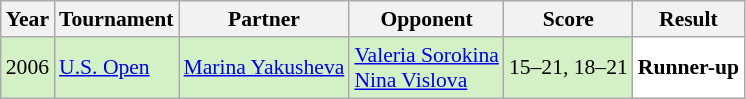<table class="sortable wikitable" style="font-size: 90%;">
<tr>
<th>Year</th>
<th>Tournament</th>
<th>Partner</th>
<th>Opponent</th>
<th>Score</th>
<th>Result</th>
</tr>
<tr style="background:#D4F1C5">
<td align="center">2006</td>
<td align="left"><a href='#'>U.S. Open</a></td>
<td align="left"> <a href='#'>Marina Yakusheva</a></td>
<td align="left"> <a href='#'>Valeria Sorokina</a><br> <a href='#'>Nina Vislova</a></td>
<td align="left">15–21, 18–21</td>
<td style="text-align:left; background:white"> <strong>Runner-up</strong></td>
</tr>
</table>
